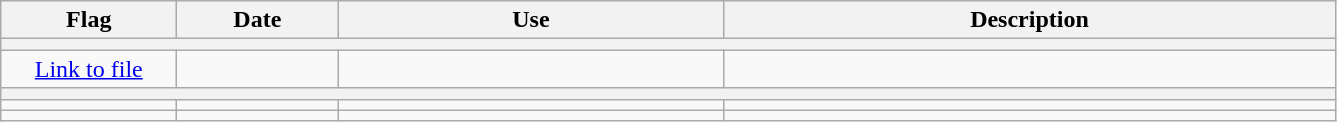<table class="wikitable" style="background:#f9f9f9">
<tr>
<th width="110">Flag</th>
<th width="100">Date</th>
<th width="250">Use</th>
<th width="400">Description</th>
</tr>
<tr>
<th colspan="4"></th>
</tr>
<tr>
<td style="text-align:center;"><a href='#'>Link to file</a></td>
<td></td>
<td></td>
<td></td>
</tr>
<tr>
<th colspan="4"></th>
</tr>
<tr>
<td></td>
<td></td>
<td></td>
<td></td>
</tr>
<tr>
<td></td>
<td></td>
<td></td>
<td></td>
</tr>
</table>
